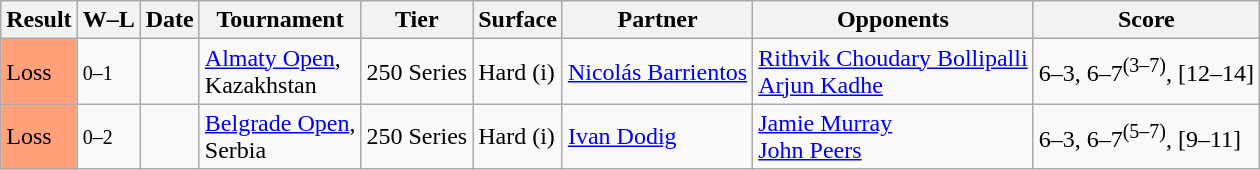<table class="sortable wikitable">
<tr>
<th>Result</th>
<th class=unsortable>W–L</th>
<th>Date</th>
<th>Tournament</th>
<th>Tier</th>
<th>Surface</th>
<th>Partner</th>
<th>Opponents</th>
<th class=unsortable>Score</th>
</tr>
<tr>
<td bgcolor=FFA07A>Loss</td>
<td><small>0–1</small></td>
<td><a href='#'></a></td>
<td><a href='#'>Almaty Open</a>,<br>Kazakhstan</td>
<td>250 Series</td>
<td>Hard (i)</td>
<td> <a href='#'>Nicolás Barrientos</a></td>
<td> <a href='#'>Rithvik Choudary Bollipalli</a><br> <a href='#'>Arjun Kadhe</a></td>
<td>6–3, 6–7<sup>(3–7)</sup>, [12–14]</td>
</tr>
<tr>
<td bgcolor=FFA07A>Loss</td>
<td><small>0–2</small></td>
<td><a href='#'></a></td>
<td><a href='#'>Belgrade Open</a>,<br>Serbia</td>
<td>250 Series</td>
<td>Hard (i)</td>
<td> <a href='#'>Ivan Dodig</a></td>
<td> <a href='#'>Jamie Murray</a><br> <a href='#'>John Peers</a></td>
<td>6–3, 6–7<sup>(5–7)</sup>, [9–11]</td>
</tr>
</table>
